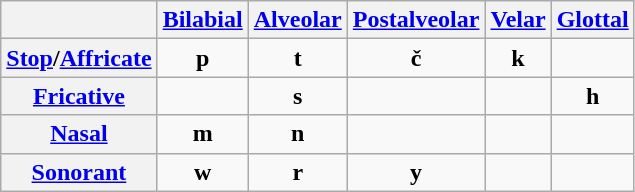<table class="wikitable" style="text-align:center;">
<tr>
<th></th>
<th><a href='#'>Bilabial</a></th>
<th><a href='#'>Alveolar</a></th>
<th><a href='#'>Postalveolar</a></th>
<th><a href='#'>Velar</a></th>
<th><a href='#'>Glottal</a></th>
</tr>
<tr>
<th><a href='#'>Stop</a>/<a href='#'>Affricate</a></th>
<td style="text-align:center;"><strong>p</strong> </td>
<td style="text-align:center;"><strong>t</strong> </td>
<td><strong>č</strong> </td>
<td style="text-align:center;"><strong>k</strong> </td>
<td></td>
</tr>
<tr>
<th><a href='#'>Fricative</a></th>
<td></td>
<td style="text-align:center;"><strong>s</strong> </td>
<td></td>
<td></td>
<td style="text-align:center;"><strong>h</strong> </td>
</tr>
<tr>
<th><a href='#'>Nasal</a></th>
<td style="text-align:center;"><strong>m</strong> </td>
<td style="text-align:center;"><strong>n</strong> </td>
<td></td>
<td></td>
<td></td>
</tr>
<tr>
<th><a href='#'>Sonorant</a></th>
<td><strong>w</strong> </td>
<td style="text-align:center;"><strong>r</strong> </td>
<td><strong>y</strong> </td>
<td></td>
<td></td>
</tr>
</table>
